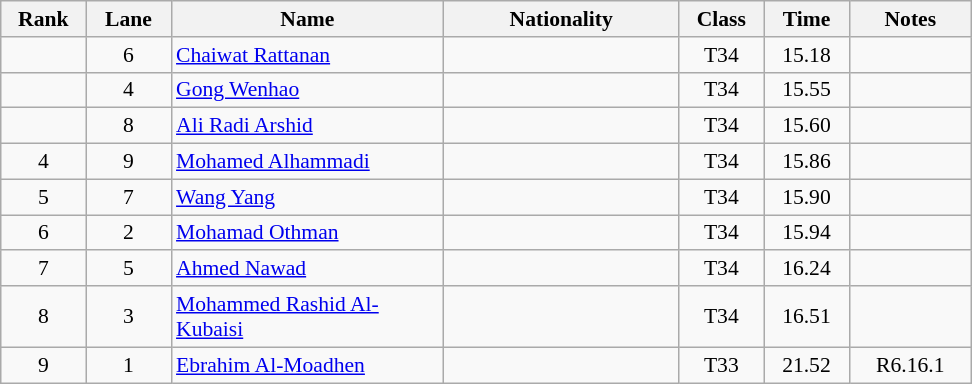<table class="wikitable sortable" style="font-size:90%; text-align:center">
<tr>
<th width="50">Rank</th>
<th width="50">Lane</th>
<th width="175">Name</th>
<th width="150">Nationality</th>
<th width="50">Class</th>
<th width="50">Time</th>
<th width="75">Notes</th>
</tr>
<tr>
<td></td>
<td>6</td>
<td align="left"><a href='#'>Chaiwat Rattanan</a></td>
<td align="left"></td>
<td>T34</td>
<td>15.18</td>
<td></td>
</tr>
<tr>
<td></td>
<td>4</td>
<td align="left"><a href='#'>Gong Wenhao</a></td>
<td align="left"></td>
<td>T34</td>
<td>15.55</td>
<td></td>
</tr>
<tr>
<td></td>
<td>8</td>
<td align="left"><a href='#'>Ali Radi Arshid</a></td>
<td align="left"></td>
<td>T34</td>
<td>15.60</td>
<td></td>
</tr>
<tr>
<td>4</td>
<td>9</td>
<td align="left"><a href='#'>Mohamed Alhammadi</a></td>
<td align="left"></td>
<td>T34</td>
<td>15.86</td>
<td></td>
</tr>
<tr>
<td>5</td>
<td>7</td>
<td align="left"><a href='#'>Wang Yang</a></td>
<td align="left"></td>
<td>T34</td>
<td>15.90</td>
<td></td>
</tr>
<tr>
<td>6</td>
<td>2</td>
<td align="left"><a href='#'>Mohamad Othman</a></td>
<td align="left"></td>
<td>T34</td>
<td>15.94</td>
<td></td>
</tr>
<tr>
<td>7</td>
<td>5</td>
<td align="left"><a href='#'>Ahmed Nawad</a></td>
<td align="left"></td>
<td>T34</td>
<td>16.24</td>
<td></td>
</tr>
<tr>
<td>8</td>
<td>3</td>
<td align="left"><a href='#'>Mohammed Rashid Al-Kubaisi</a></td>
<td align="left"></td>
<td>T34</td>
<td>16.51</td>
<td></td>
</tr>
<tr>
<td>9</td>
<td>1</td>
<td align="left"><a href='#'>Ebrahim Al-Moadhen</a></td>
<td align="left"></td>
<td>T33</td>
<td>21.52</td>
<td>R6.16.1</td>
</tr>
</table>
